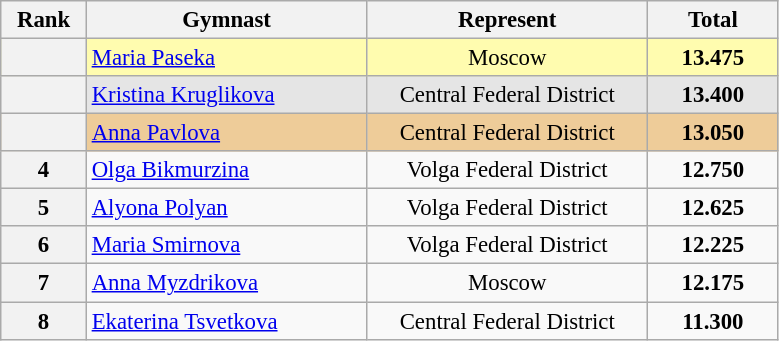<table class="wikitable sortable" style="text-align:center; font-size:95%">
<tr>
<th scope="col" style="width:50px;">Rank</th>
<th scope="col" style="width:180px;">Gymnast</th>
<th scope="col" style="width:180px;">Represent</th>
<th scope="col" style="width:80px;">Total</th>
</tr>
<tr style="background:#fffcaf;">
<th scope=row style="text-align:center"></th>
<td style="text-align:left;"><a href='#'>Maria Paseka</a></td>
<td>Moscow</td>
<td><strong>13.475</strong></td>
</tr>
<tr style="background:#e5e5e5;">
<th scope=row style="text-align:center"></th>
<td style="text-align:left;"><a href='#'>Kristina Kruglikova</a></td>
<td>Central Federal District</td>
<td><strong>13.400</strong></td>
</tr>
<tr style="background:#ec9;">
<th scope=row style="text-align:center"></th>
<td style="text-align:left;"><a href='#'>Anna Pavlova</a></td>
<td>Central Federal District</td>
<td><strong>13.050</strong></td>
</tr>
<tr>
<th scope=row style="text-align:center">4</th>
<td style="text-align:left;"><a href='#'>Olga Bikmurzina</a></td>
<td>Volga Federal District</td>
<td><strong>12.750</strong></td>
</tr>
<tr>
<th scope=row style="text-align:center">5</th>
<td style="text-align:left;"><a href='#'>Alyona Polyan</a></td>
<td>Volga Federal District</td>
<td><strong>12.625</strong></td>
</tr>
<tr>
<th scope=row style="text-align:center">6</th>
<td style="text-align:left;"><a href='#'>Maria Smirnova</a></td>
<td>Volga Federal District</td>
<td><strong>12.225</strong></td>
</tr>
<tr>
<th scope=row style="text-align:center">7</th>
<td style="text-align:left;"><a href='#'>Anna Myzdrikova</a></td>
<td>Moscow</td>
<td><strong>12.175</strong></td>
</tr>
<tr>
<th scope=row style="text-align:center">8</th>
<td style="text-align:left;"><a href='#'>Ekaterina Tsvetkova</a></td>
<td>Central Federal District</td>
<td><strong>11.300</strong></td>
</tr>
</table>
